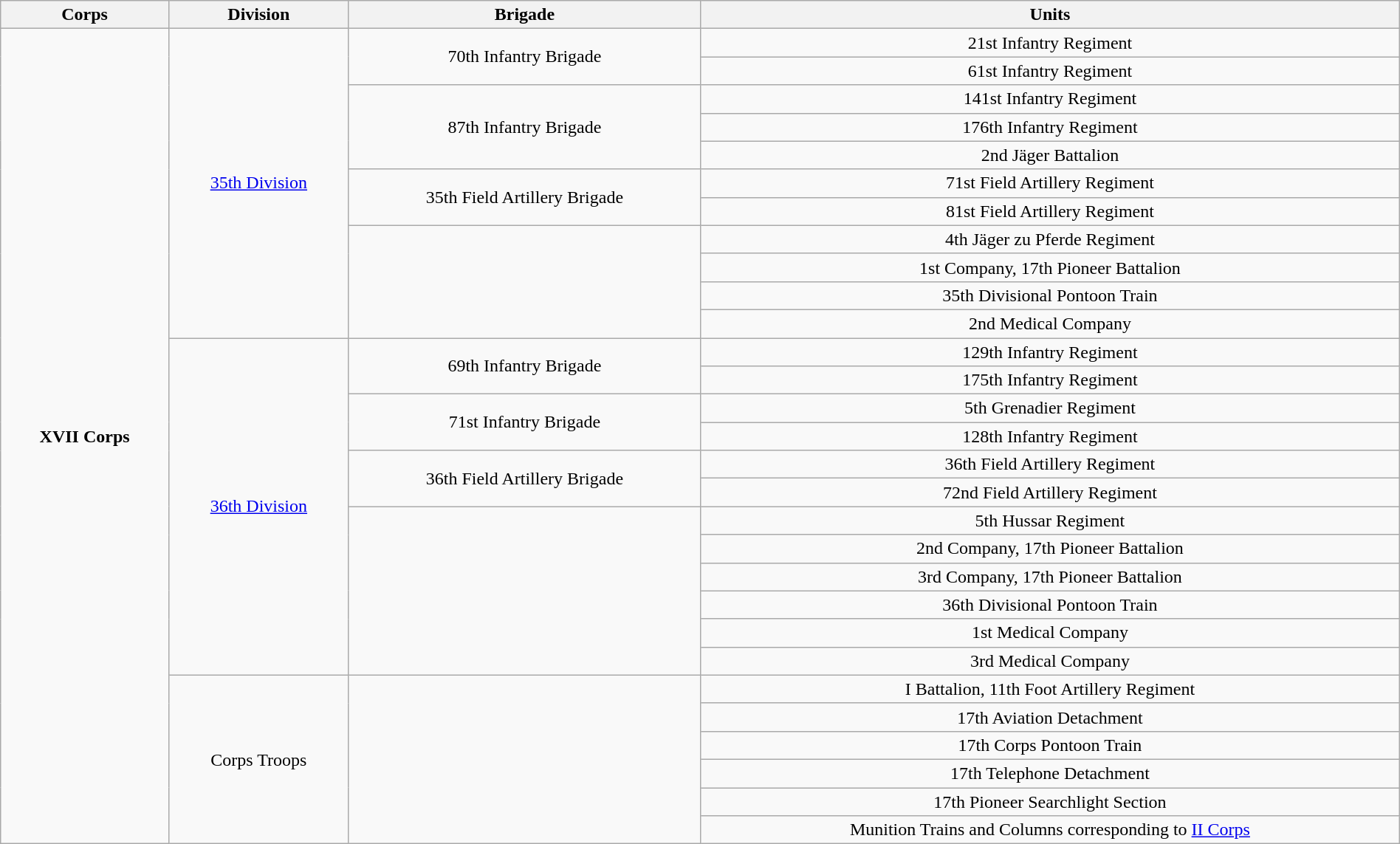<table class="wikitable collapsible collapsed" style="text-align:center; width:100%;">
<tr>
<th>Corps</th>
<th>Division</th>
<th>Brigade</th>
<th>Units</th>
</tr>
<tr>
<td ROWSPAN=29><strong>XVII Corps</strong></td>
<td ROWSPAN=11><a href='#'>35th Division</a></td>
<td ROWSPAN=2>70th Infantry Brigade</td>
<td>21st Infantry Regiment</td>
</tr>
<tr>
<td>61st Infantry Regiment</td>
</tr>
<tr>
<td ROWSPAN=3>87th Infantry Brigade</td>
<td>141st Infantry Regiment</td>
</tr>
<tr>
<td>176th Infantry Regiment</td>
</tr>
<tr>
<td>2nd Jäger Battalion</td>
</tr>
<tr>
<td ROWSPAN=2>35th Field Artillery Brigade</td>
<td>71st Field Artillery Regiment</td>
</tr>
<tr>
<td>81st Field Artillery Regiment</td>
</tr>
<tr>
<td ROWSPAN=4></td>
<td>4th Jäger zu Pferde Regiment</td>
</tr>
<tr>
<td>1st Company, 17th Pioneer Battalion</td>
</tr>
<tr>
<td>35th Divisional Pontoon Train</td>
</tr>
<tr>
<td>2nd Medical Company</td>
</tr>
<tr>
<td ROWSPAN=12><a href='#'>36th Division</a></td>
<td ROWSPAN=2>69th Infantry Brigade</td>
<td>129th Infantry Regiment</td>
</tr>
<tr>
<td>175th Infantry Regiment</td>
</tr>
<tr>
<td ROWSPAN=2>71st Infantry Brigade</td>
<td>5th Grenadier Regiment</td>
</tr>
<tr>
<td>128th Infantry Regiment</td>
</tr>
<tr>
<td ROWSPAN=2>36th Field Artillery Brigade</td>
<td>36th Field Artillery Regiment</td>
</tr>
<tr>
<td>72nd Field Artillery Regiment</td>
</tr>
<tr>
<td ROWSPAN=6></td>
<td>5th Hussar Regiment</td>
</tr>
<tr>
<td>2nd Company, 17th Pioneer Battalion</td>
</tr>
<tr>
<td>3rd Company, 17th Pioneer Battalion</td>
</tr>
<tr>
<td>36th Divisional Pontoon Train</td>
</tr>
<tr>
<td>1st Medical Company</td>
</tr>
<tr>
<td>3rd Medical Company</td>
</tr>
<tr>
<td ROWSPAN=6>Corps Troops</td>
<td ROWSPAN=6></td>
<td>I Battalion, 11th Foot Artillery Regiment</td>
</tr>
<tr>
<td>17th Aviation Detachment</td>
</tr>
<tr>
<td>17th Corps Pontoon Train</td>
</tr>
<tr>
<td>17th Telephone Detachment</td>
</tr>
<tr>
<td>17th Pioneer Searchlight Section</td>
</tr>
<tr>
<td>Munition Trains and Columns corresponding to <a href='#'>II Corps</a></td>
</tr>
</table>
